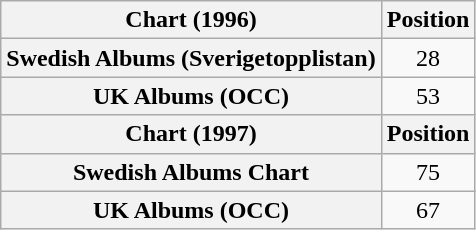<table class="wikitable plainrowheaders" style="text-align:center">
<tr>
<th scope="col">Chart (1996)</th>
<th scope="col">Position</th>
</tr>
<tr>
<th scope="row">Swedish Albums (Sverigetopplistan)</th>
<td>28</td>
</tr>
<tr>
<th scope="row">UK Albums (OCC)</th>
<td>53</td>
</tr>
<tr>
<th scope="col">Chart (1997)</th>
<th scope="col">Position</th>
</tr>
<tr>
<th scope="row">Swedish Albums Chart</th>
<td align="center">75</td>
</tr>
<tr>
<th scope="row">UK Albums (OCC)</th>
<td>67</td>
</tr>
</table>
